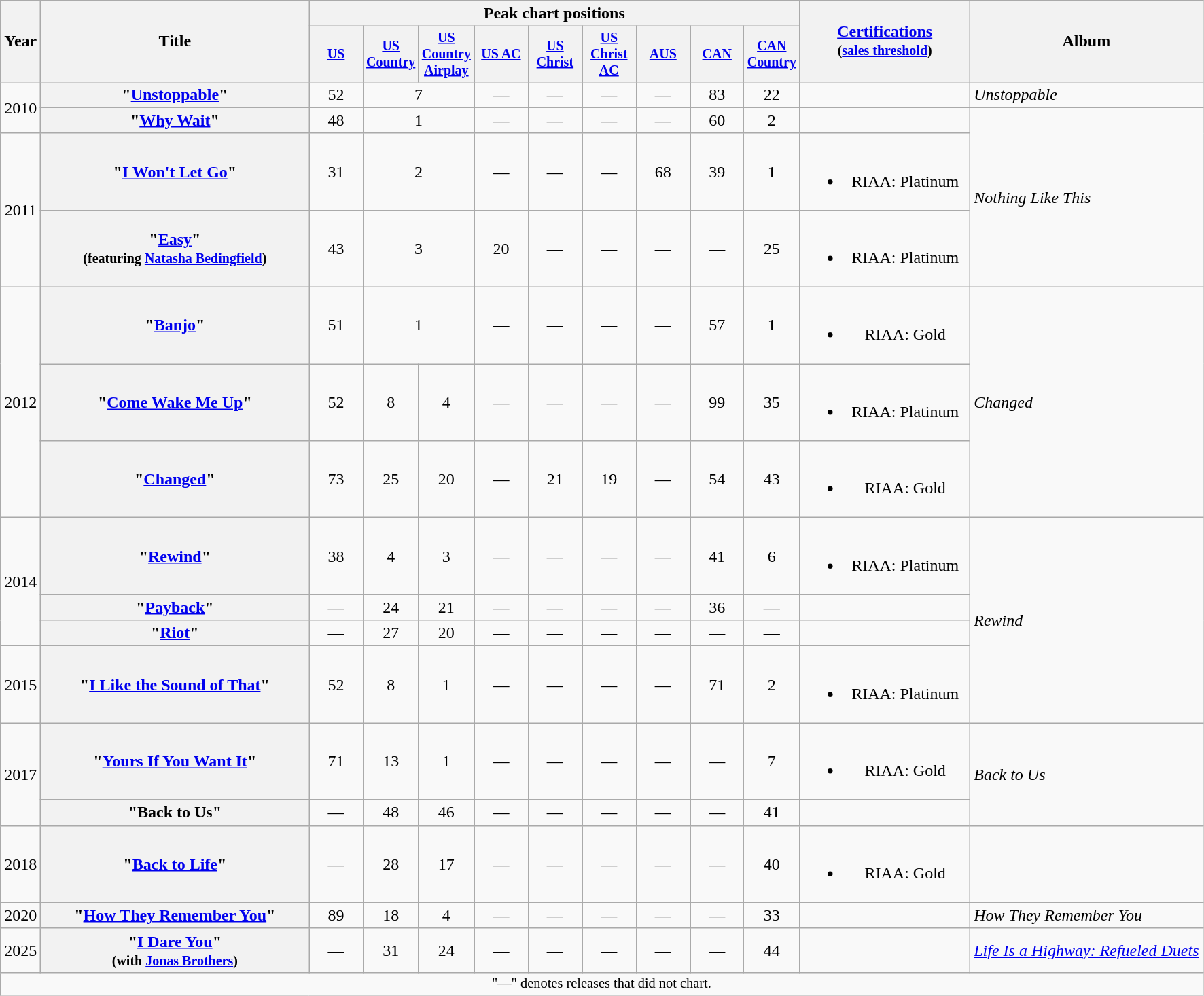<table class="wikitable plainrowheaders" style="text-align:center;">
<tr>
<th rowspan="2">Year</th>
<th rowspan="2" style="width:16em;">Title</th>
<th colspan="9">Peak chart positions</th>
<th rowspan="2" style="width:10em;"><a href='#'>Certifications</a><br><small>(<a href='#'>sales threshold</a>)</small></th>
<th rowspan="2">Album</th>
</tr>
<tr style="font-size:smaller;">
<th style="width:3.5em;"><a href='#'>US</a><br></th>
<th style="width:3.5em;"><a href='#'>US Country</a><br></th>
<th style="width:3.5em;"><a href='#'>US Country Airplay</a><br></th>
<th style="width:3.5em;"><a href='#'>US AC</a><br></th>
<th style="width:3.5em;"><a href='#'>US Christ</a><br></th>
<th style="width:3.5em;"><a href='#'>US Christ AC</a><br></th>
<th style="width:3.5em;"><a href='#'>AUS</a><br></th>
<th style="width:3.5em;"><a href='#'>CAN</a><br></th>
<th style="width:3.5em;"><a href='#'>CAN Country</a><br></th>
</tr>
<tr>
<td rowspan="2">2010</td>
<th scope="row">"<a href='#'>Unstoppable</a>"</th>
<td>52</td>
<td colspan=2>7</td>
<td>—</td>
<td>—</td>
<td>—</td>
<td>—</td>
<td>83</td>
<td>22</td>
<td></td>
<td align="left"><em>Unstoppable</em></td>
</tr>
<tr>
<th scope="row">"<a href='#'>Why Wait</a>"</th>
<td>48</td>
<td colspan=2>1</td>
<td>—</td>
<td>—</td>
<td>—</td>
<td>—</td>
<td>60</td>
<td>2</td>
<td></td>
<td align="left" rowspan="3"><em>Nothing Like This</em></td>
</tr>
<tr>
<td rowspan="2">2011</td>
<th scope="row">"<a href='#'>I Won't Let Go</a>"</th>
<td>31</td>
<td colspan=2>2</td>
<td>—</td>
<td>—</td>
<td>—</td>
<td>68</td>
<td>39</td>
<td>1</td>
<td><br><ul><li>RIAA: Platinum</li></ul></td>
</tr>
<tr>
<th scope="row">"<a href='#'>Easy</a>"<br><small>(featuring <a href='#'>Natasha Bedingfield</a>)</small></th>
<td>43</td>
<td colspan=2>3</td>
<td>20</td>
<td>—</td>
<td>—</td>
<td>—</td>
<td>—</td>
<td>25</td>
<td><br><ul><li>RIAA: Platinum</li></ul></td>
</tr>
<tr>
<td rowspan="3">2012</td>
<th scope="row">"<a href='#'>Banjo</a>"</th>
<td>51</td>
<td colspan=2>1</td>
<td>—</td>
<td>—</td>
<td>—</td>
<td>—</td>
<td>57</td>
<td>1</td>
<td><br><ul><li>RIAA: Gold</li></ul></td>
<td align="left" rowspan="3"><em>Changed</em></td>
</tr>
<tr>
<th scope="row">"<a href='#'>Come Wake Me Up</a>"</th>
<td>52</td>
<td>8</td>
<td>4</td>
<td>—</td>
<td>—</td>
<td>—</td>
<td>—</td>
<td>99</td>
<td>35</td>
<td><br><ul><li>RIAA: Platinum</li></ul></td>
</tr>
<tr>
<th scope="row">"<a href='#'>Changed</a>"</th>
<td>73</td>
<td>25</td>
<td>20</td>
<td>—</td>
<td>21</td>
<td>19</td>
<td>—</td>
<td>54</td>
<td>43</td>
<td><br><ul><li>RIAA: Gold</li></ul></td>
</tr>
<tr>
<td rowspan="3">2014</td>
<th scope="row">"<a href='#'>Rewind</a>"</th>
<td>38</td>
<td>4</td>
<td>3</td>
<td>—</td>
<td>—</td>
<td>—</td>
<td>—</td>
<td>41</td>
<td>6</td>
<td><br><ul><li>RIAA: Platinum</li></ul></td>
<td align="left" rowspan="4"><em>Rewind</em></td>
</tr>
<tr>
<th scope="row">"<a href='#'>Payback</a>"</th>
<td>—</td>
<td>24</td>
<td>21</td>
<td>—</td>
<td>—</td>
<td>—</td>
<td>—</td>
<td>36</td>
<td>—</td>
<td></td>
</tr>
<tr>
<th scope="row">"<a href='#'>Riot</a>"</th>
<td>—</td>
<td>27</td>
<td>20</td>
<td>—</td>
<td>—</td>
<td>—</td>
<td>—</td>
<td>—</td>
<td>—</td>
<td></td>
</tr>
<tr>
<td>2015</td>
<th scope="row">"<a href='#'>I Like the Sound of That</a>"</th>
<td>52</td>
<td>8</td>
<td>1</td>
<td>—</td>
<td>—</td>
<td>—</td>
<td>—</td>
<td>71</td>
<td>2</td>
<td><br><ul><li>RIAA: Platinum</li></ul></td>
</tr>
<tr>
<td rowspan="2">2017</td>
<th scope="row">"<a href='#'>Yours If You Want It</a>"</th>
<td>71</td>
<td>13</td>
<td>1</td>
<td>—</td>
<td>—</td>
<td>—</td>
<td>—</td>
<td>—</td>
<td>7</td>
<td><br><ul><li>RIAA: Gold</li></ul></td>
<td align="left" rowspan="2"><em>Back to Us</em></td>
</tr>
<tr>
<th scope="row">"Back to Us"</th>
<td>—</td>
<td>48</td>
<td>46</td>
<td>—</td>
<td>—</td>
<td>—</td>
<td>—</td>
<td>—</td>
<td>41</td>
<td></td>
</tr>
<tr>
<td>2018</td>
<th scope="row">"<a href='#'>Back to Life</a>"</th>
<td>—</td>
<td>28</td>
<td>17</td>
<td>—</td>
<td>—</td>
<td>—</td>
<td>—</td>
<td>—</td>
<td>40</td>
<td><br><ul><li>RIAA: Gold</li></ul></td>
<td></td>
</tr>
<tr>
<td>2020</td>
<th scope="row">"<a href='#'>How They Remember You</a>"</th>
<td>89</td>
<td>18</td>
<td>4</td>
<td>—</td>
<td>—</td>
<td>—</td>
<td>—</td>
<td>—</td>
<td>33</td>
<td></td>
<td align="left"><em>How They Remember You</em></td>
</tr>
<tr>
<td>2025</td>
<th scope="row">"<a href='#'>I Dare You</a>"<br><small>(with <a href='#'>Jonas Brothers</a>)</small></th>
<td>—</td>
<td>31</td>
<td>24</td>
<td>—</td>
<td>—</td>
<td>—</td>
<td>—</td>
<td>—</td>
<td>44</td>
<td></td>
<td align="left"><em><a href='#'>Life Is a Highway: Refueled Duets</a></em></td>
</tr>
<tr>
<td colspan="13" style="font-size:85%">"—" denotes releases that did not chart.</td>
</tr>
</table>
